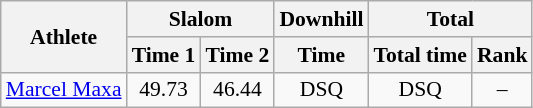<table class="wikitable" style="font-size:90%">
<tr>
<th rowspan="2">Athlete</th>
<th colspan="2">Slalom</th>
<th>Downhill</th>
<th colspan="2">Total</th>
</tr>
<tr>
<th>Time 1</th>
<th>Time 2</th>
<th>Time</th>
<th>Total time</th>
<th>Rank</th>
</tr>
<tr>
<td><a href='#'>Marcel Maxa</a></td>
<td align="center">49.73</td>
<td align="center">46.44</td>
<td align="center">DSQ</td>
<td align="center">DSQ</td>
<td align="center">–</td>
</tr>
</table>
